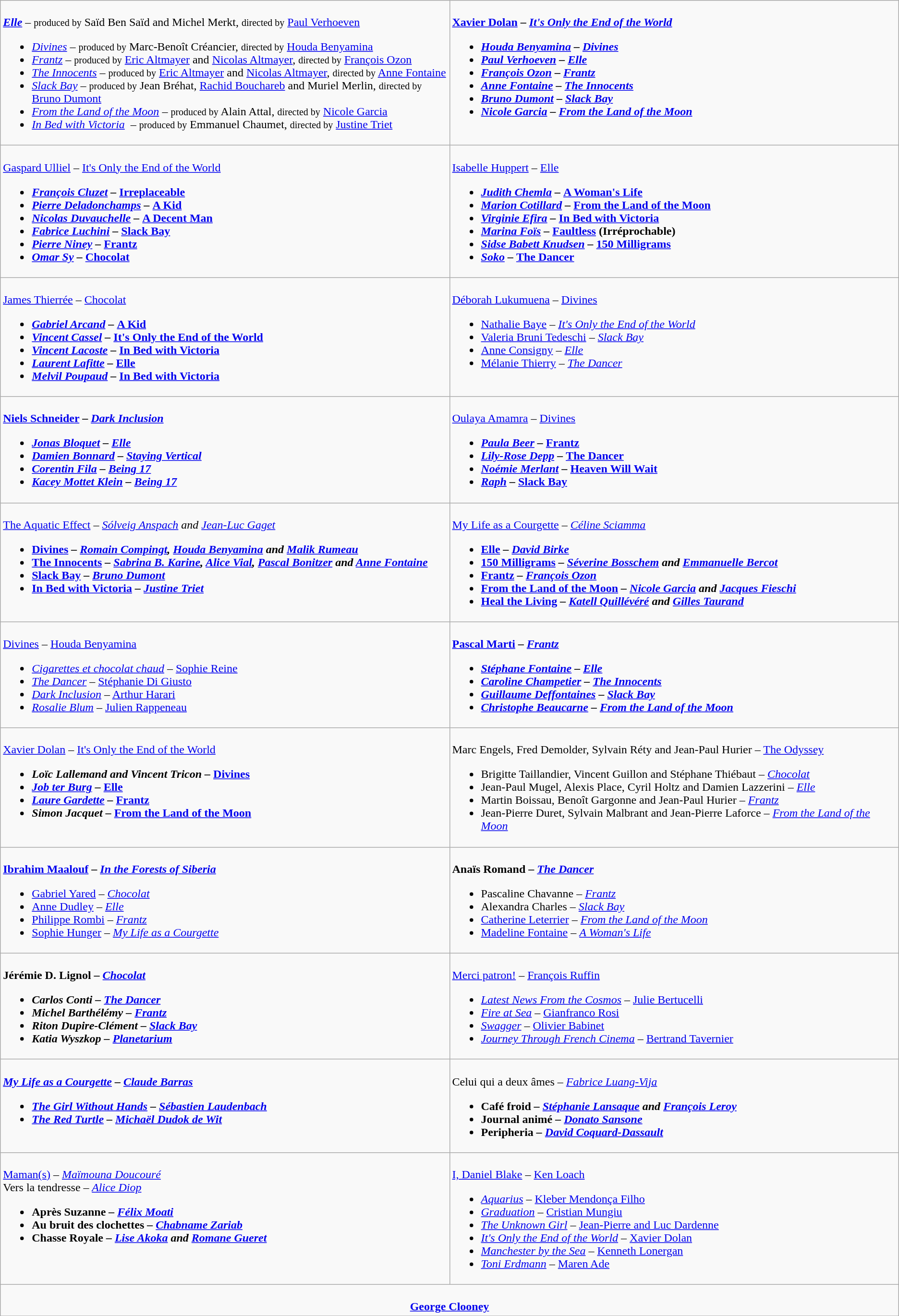<table class=wikitable style="width=150%">
<tr>
<td valign="top" width="50%"><br>
<strong><em><a href='#'>Elle</a></em></strong> – <small>produced by</small> Saïd Ben Saïd and Michel Merkt, <small>directed by</small> <a href='#'>Paul Verhoeven</a><ul><li><em><a href='#'>Divines</a></em> – <small>produced by</small> Marc-Benoît Créancier, <small>directed by</small> <a href='#'>Houda Benyamina</a></li><li><em><a href='#'>Frantz</a></em> – <small>produced by</small> <a href='#'>Eric Altmayer</a> and <a href='#'>Nicolas Altmayer</a>, <small>directed by</small> <a href='#'>François Ozon</a></li><li><em><a href='#'>The Innocents</a></em> – <small>produced by</small> <a href='#'>Eric Altmayer</a> and <a href='#'>Nicolas Altmayer</a>, <small>directed by</small> <a href='#'>Anne Fontaine</a></li><li><em><a href='#'>Slack Bay</a></em> – <small>produced by</small> Jean Bréhat, <a href='#'>Rachid Bouchareb</a> and Muriel Merlin, <small>directed by</small> <a href='#'>Bruno Dumont</a></li><li><em><a href='#'>From the Land of the Moon</a></em> – <small>produced by</small> Alain Attal, <small>directed by</small> <a href='#'>Nicole Garcia</a></li><li><em><a href='#'>In Bed with Victoria</a></em>  – <small>produced by</small> Emmanuel Chaumet, <small>directed by</small> <a href='#'>Justine Triet</a></li></ul></td>
<td valign="top" width="50%"><br>
<strong><a href='#'>Xavier Dolan</a> – <em><a href='#'>It's Only the End of the World</a><strong><em><ul><li><a href='#'>Houda Benyamina</a> – </em><a href='#'>Divines</a><em></li><li><a href='#'>Paul Verhoeven</a> – </em><a href='#'>Elle</a><em></li><li><a href='#'>François Ozon</a> – </em><a href='#'>Frantz</a><em></li><li><a href='#'>Anne Fontaine</a> – </em><a href='#'>The Innocents</a><em></li><li><a href='#'>Bruno Dumont</a> – </em><a href='#'>Slack Bay</a><em></li><li><a href='#'>Nicole Garcia</a> – </em><a href='#'>From the Land of the Moon</a><em></li></ul></td>
</tr>
<tr>
<td valign="top" width="50%"><br>
</strong><a href='#'>Gaspard Ulliel</a> – </em><a href='#'>It's Only the End of the World</a><em> <strong><ul><li><a href='#'>François Cluzet</a> – </em><a href='#'>Irreplaceable</a><em></li><li><a href='#'>Pierre Deladonchamps</a> – </em><a href='#'>A Kid</a><em></li><li><a href='#'>Nicolas Duvauchelle</a> – </em><a href='#'>A Decent Man</a><em></li><li><a href='#'>Fabrice Luchini</a> – </em><a href='#'>Slack Bay</a><em></li><li><a href='#'>Pierre Niney</a> – </em><a href='#'>Frantz</a><em></li><li><a href='#'>Omar Sy</a> – </em><a href='#'>Chocolat</a><em></li></ul></td>
<td valign="top" width="50%"><br>
</strong><a href='#'>Isabelle Huppert</a> – </em><a href='#'>Elle</a><em> <strong><ul><li><a href='#'>Judith Chemla</a> – </em><a href='#'>A Woman's Life</a><em></li><li><a href='#'>Marion Cotillard</a> – </em><a href='#'>From the Land of the Moon</a><em></li><li><a href='#'>Virginie Efira</a> – </em><a href='#'>In Bed with Victoria</a><em></li><li><a href='#'>Marina Foïs</a> – </em><a href='#'>Faultless</a> (Irréprochable)<em></li><li><a href='#'>Sidse Babett Knudsen</a> – </em><a href='#'>150 Milligrams</a><em></li><li><a href='#'>Soko</a> – </em><a href='#'>The Dancer</a><em></li></ul></td>
</tr>
<tr>
<td valign="top" width="50%"><br>
</strong><a href='#'>James Thierrée</a> – </em><a href='#'>Chocolat</a><em> <strong><ul><li><a href='#'>Gabriel Arcand</a> – </em><a href='#'>A Kid</a><em></li><li><a href='#'>Vincent Cassel</a> – </em><a href='#'>It's Only the End of the World</a><em></li><li><a href='#'>Vincent Lacoste</a> – </em><a href='#'>In Bed with Victoria</a><em></li><li><a href='#'>Laurent Lafitte</a> – </em><a href='#'>Elle</a><em></li><li><a href='#'>Melvil Poupaud</a> – </em><a href='#'>In Bed with Victoria</a><em></li></ul></td>
<td valign="top" width="50%"><br>
</strong><a href='#'>Déborah Lukumuena</a> – </em><a href='#'>Divines</a></em></strong><ul><li><a href='#'>Nathalie Baye</a> – <em><a href='#'>It's Only the End of the World</a></em></li><li><a href='#'>Valeria Bruni Tedeschi</a> – <em><a href='#'>Slack Bay</a></em></li><li><a href='#'>Anne Consigny</a> – <em><a href='#'>Elle</a></em></li><li><a href='#'>Mélanie Thierry</a> – <em><a href='#'>The Dancer</a></em></li></ul></td>
</tr>
<tr>
<td valign="top" width="50%"><br>
<strong><a href='#'>Niels Schneider</a> – <em><a href='#'>Dark Inclusion</a><strong><em><ul><li><a href='#'>Jonas Bloquet</a> – </em><a href='#'>Elle</a><em></li><li><a href='#'>Damien Bonnard</a> – </em><a href='#'>Staying Vertical</a><em></li><li><a href='#'>Corentin Fila</a> – </em><a href='#'>Being 17</a><em></li><li><a href='#'>Kacey Mottet Klein</a> – </em><a href='#'>Being 17</a><em></li></ul></td>
<td valign="top" width="50%"><br>
</strong><a href='#'>Oulaya Amamra</a> – </em><a href='#'>Divines</a><em> <strong><ul><li><a href='#'>Paula Beer</a> – </em><a href='#'>Frantz</a><em></li><li><a href='#'>Lily-Rose Depp</a> – </em><a href='#'>The Dancer</a><em></li><li><a href='#'>Noémie Merlant</a> – </em><a href='#'>Heaven Will Wait</a><em></li><li><a href='#'>Raph</a> – </em><a href='#'>Slack Bay</a><em></li></ul></td>
</tr>
<tr>
<td valign="top" width="50%"><br>
</strong> </em><a href='#'>The Aquatic Effect</a><em> – <a href='#'>Sólveig Anspach</a> and <a href='#'>Jean-Luc Gaget</a><strong><ul><li></em><a href='#'>Divines</a><em> – <a href='#'>Romain Compingt</a>, <a href='#'>Houda Benyamina</a> and <a href='#'>Malik Rumeau</a></li><li></em><a href='#'>The Innocents</a><em> – <a href='#'>Sabrina B. Karine</a>, <a href='#'>Alice Vial</a>, <a href='#'>Pascal Bonitzer</a> and <a href='#'>Anne Fontaine</a></li><li></em><a href='#'>Slack Bay</a><em> – <a href='#'>Bruno Dumont</a></li><li></em><a href='#'>In Bed with Victoria</a><em> – <a href='#'>Justine Triet</a></li></ul></td>
<td valign="top" width="50%"><br>
</strong> </em><a href='#'>My Life as a Courgette</a><em> – <a href='#'>Céline Sciamma</a><strong><ul><li></em><a href='#'>Elle</a><em> – <a href='#'>David Birke</a></li><li></em><a href='#'>150 Milligrams</a><em> – <a href='#'>Séverine Bosschem</a> and <a href='#'>Emmanuelle Bercot</a></li><li></em><a href='#'>Frantz</a><em> – <a href='#'>François Ozon</a></li><li></em><a href='#'>From the Land of the Moon</a><em> – <a href='#'>Nicole Garcia</a> and <a href='#'>Jacques Fieschi</a></li><li></em><a href='#'>Heal the Living</a><em> – <a href='#'>Katell Quillévéré</a> and <a href='#'>Gilles Taurand</a></li></ul></td>
</tr>
<tr>
<td valign="top" width="50%"><br>
</em></strong><a href='#'>Divines</a></em> – <a href='#'>Houda Benyamina</a></strong><ul><li><em><a href='#'>Cigarettes et chocolat chaud</a></em> – <a href='#'>Sophie Reine</a></li><li><em><a href='#'>The Dancer</a></em> – <a href='#'>Stéphanie Di Giusto</a></li><li><em><a href='#'>Dark Inclusion</a></em> – <a href='#'>Arthur Harari</a></li><li><em><a href='#'>Rosalie Blum</a></em> – <a href='#'>Julien Rappeneau</a></li></ul></td>
<td valign="top" width="50%"><br>
<strong><a href='#'>Pascal Marti</a> – <em><a href='#'>Frantz</a><strong><em><ul><li><a href='#'>Stéphane Fontaine</a> – </em><a href='#'>Elle</a><em></li><li><a href='#'>Caroline Champetier</a> – </em><a href='#'>The Innocents</a><em></li><li><a href='#'>Guillaume Deffontaines</a> – </em><a href='#'>Slack Bay</a><em></li><li><a href='#'>Christophe Beaucarne</a> – </em><a href='#'>From the Land of the Moon</a><em></li></ul></td>
</tr>
<tr>
<td valign="top" width="50%"><br>
</strong><a href='#'>Xavier Dolan</a> – </em><a href='#'>It's Only the End of the World</a><em> <strong><ul><li>Loïc Lallemand and Vincent Tricon – </em><a href='#'>Divines</a><em></li><li><a href='#'>Job ter Burg</a> – </em><a href='#'>Elle</a><em></li><li><a href='#'>Laure Gardette</a> – </em><a href='#'>Frantz</a><em></li><li>Simon Jacquet – </em><a href='#'>From the Land of the Moon</a><em></li></ul></td>
<td valign="top" width="50%"><br>
</strong>Marc Engels, Fred Demolder, Sylvain Réty and Jean-Paul Hurier – </em><a href='#'>The Odyssey</a></em></strong><ul><li>Brigitte Taillandier, Vincent Guillon and Stéphane Thiébaut – <em><a href='#'>Chocolat</a></em></li><li>Jean-Paul Mugel, Alexis Place, Cyril Holtz and Damien Lazzerini – <em><a href='#'>Elle</a></em></li><li>Martin Boissau, Benoît Gargonne and Jean-Paul Hurier – <em><a href='#'>Frantz</a></em></li><li>Jean-Pierre Duret, Sylvain Malbrant and Jean-Pierre Laforce – <em><a href='#'>From the Land of the Moon</a></em></li></ul></td>
</tr>
<tr>
<td valign="top" width="50%"><br>
<strong><a href='#'>Ibrahim Maalouf</a> – <em><a href='#'>In the Forests of Siberia</a></em> </strong><ul><li><a href='#'>Gabriel Yared</a> – <em><a href='#'>Chocolat</a></em></li><li><a href='#'>Anne Dudley</a> – <em><a href='#'>Elle</a></em></li><li><a href='#'>Philippe Rombi</a> – <em><a href='#'>Frantz</a></em></li><li><a href='#'>Sophie Hunger</a> – <em><a href='#'>My Life as a Courgette</a></em></li></ul></td>
<td valign="top" width="50%"><br>
<strong>Anaïs Romand – <em><a href='#'>The Dancer</a></em> </strong><ul><li>Pascaline Chavanne – <em><a href='#'>Frantz</a></em></li><li>Alexandra Charles – <em><a href='#'>Slack Bay</a></em></li><li><a href='#'>Catherine Leterrier</a> – <em><a href='#'>From the Land of the Moon</a></em></li><li><a href='#'>Madeline Fontaine</a> – <em><a href='#'>A Woman's Life</a></em></li></ul></td>
</tr>
<tr>
<td valign="top" width="50%"><br>
<strong>Jérémie D. Lignol – <em><a href='#'>Chocolat</a><strong><em><ul><li>Carlos Conti – </em><a href='#'>The Dancer</a><em></li><li>Michel Barthélémy – </em><a href='#'>Frantz</a><em></li><li>Riton Dupire-Clément – </em><a href='#'>Slack Bay</a><em></li><li>Katia Wyszkop – </em><a href='#'>Planetarium</a><em></li></ul></td>
<td valign="top" width="50%"><br>
</em></strong><a href='#'>Merci patron!</a></em> – <a href='#'>François Ruffin</a></strong><ul><li><em><a href='#'>Latest News From the Cosmos</a></em> – <a href='#'>Julie Bertucelli</a></li><li><em><a href='#'>Fire at Sea</a></em> – <a href='#'>Gianfranco Rosi</a></li><li><em><a href='#'>Swagger</a></em> – <a href='#'>Olivier Babinet</a></li><li><em><a href='#'>Journey Through French Cinema</a></em> – <a href='#'>Bertrand Tavernier</a></li></ul></td>
</tr>
<tr>
<td valign="top" width="50%"><br>
<strong><em><a href='#'>My Life as a Courgette</a><em> – <a href='#'>Claude Barras</a><strong><ul><li></em><a href='#'>The Girl Without Hands</a><em> – <a href='#'>Sébastien Laudenbach</a></li><li></em><a href='#'>The Red Turtle</a><em> – <a href='#'>Michaël Dudok de Wit</a></li></ul></td>
<td valign="top" width="50%"><br> 
</strong> </em>Celui qui a deux âmes<em> – <a href='#'>Fabrice Luang-Vija</a> <strong><ul><li></em>Café froid<em> – <a href='#'>Stéphanie Lansaque</a> and <a href='#'>François Leroy</a></li><li></em>Journal animé<em> – <a href='#'>Donato Sansone</a></li><li></em>Peripheria<em> – <a href='#'>David Coquard-Dassault</a></li></ul></td>
</tr>
<tr>
<td valign="top" width="50%"><br>
</strong> </em><a href='#'>Maman(s)</a><em> – <a href='#'>Maïmouna Doucouré</a><strong><br>
</strong> </em>Vers la tendresse<em> – <a href='#'>Alice Diop</a><strong><ul><li></em>Après Suzanne<em> – <a href='#'>Félix Moati</a></li><li></em>Au bruit des clochettes<em> – <a href='#'>Chabname Zariab</a></li><li></em>Chasse Royale<em> – <a href='#'>Lise Akoka</a> and <a href='#'>Romane Gueret</a></li></ul></td>
<td colspan="2" valign="top" width="50%"><br>
</em></strong><a href='#'>I, Daniel Blake</a></em> – <a href='#'>Ken Loach</a></strong><ul><li><em><a href='#'>Aquarius</a></em> – <a href='#'>Kleber Mendonça Filho</a></li><li><em><a href='#'>Graduation</a></em> – <a href='#'>Cristian Mungiu</a></li><li><em><a href='#'>The Unknown Girl</a></em> –  <a href='#'>Jean-Pierre and Luc Dardenne</a></li><li><em><a href='#'>It's Only the End of the World</a></em> – <a href='#'>Xavier Dolan</a></li><li><em><a href='#'>Manchester by the Sea</a></em> – <a href='#'>Kenneth Lonergan</a></li><li><em><a href='#'>Toni Erdmann</a></em> – <a href='#'>Maren Ade</a></li></ul></td>
</tr>
<tr>
<td align="center" colspan="2" valign="top" width="50%"><br>
<strong><a href='#'>George Clooney</a></strong></td>
</tr>
<tr>
</tr>
</table>
